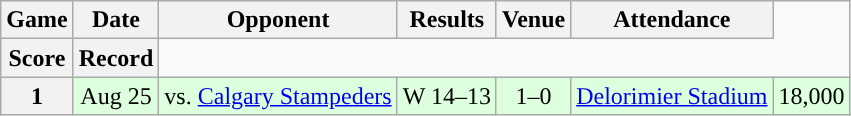<table class="wikitable" style="text-align:center">
<tr>
<th>Game</th>
<th>Date</th>
<th>Opponent</th>
<th>Results</th>
<th>Venue</th>
<th>Attendance</th>
</tr>
<tr>
<th>Score</th>
<th>Record</th>
</tr>
<tr style="background:#ddffdd">
<th>1</th>
<td>Aug 25</td>
<td>vs. <a href='#'>Calgary Stampeders</a></td>
<td>W 14–13</td>
<td>1–0</td>
<td><a href='#'>Delorimier Stadium</a></td>
<td>18,000</td>
</tr>
</table>
